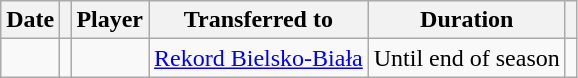<table class="wikitable plainrowheaders sortable">
<tr>
<th scope="col">Date</th>
<th scope="col"></th>
<th scope="col">Player</th>
<th scope="col">Transferred to</th>
<th scope="col">Duration</th>
<th scope="col" class="unsortable"></th>
</tr>
<tr>
<td></td>
<td align=center></td>
<td></td>
<td><a href='#'>Rekord Bielsko-Biała</a></td>
<td>Until end of season</td>
<td></td>
</tr>
</table>
